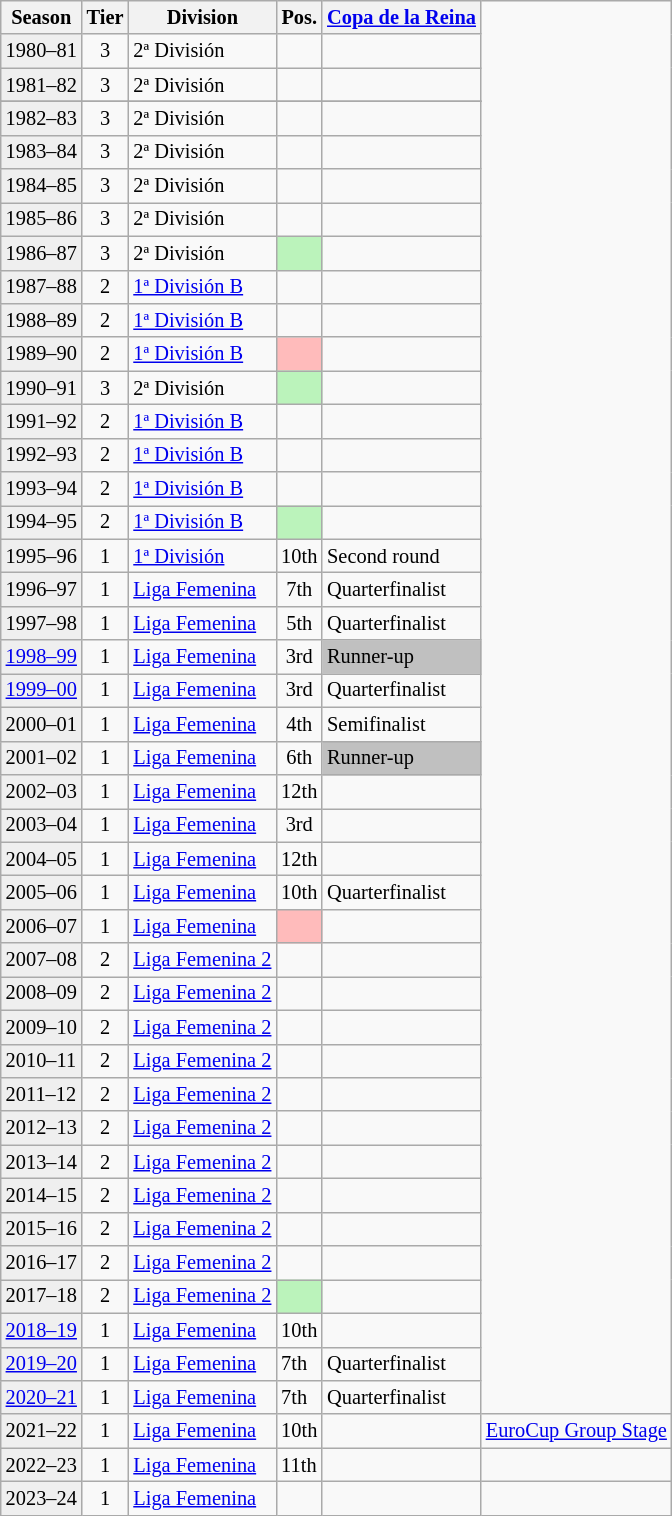<table class="wikitable" style="font-size:85%">
<tr>
<th>Season</th>
<th>Tier</th>
<th>Division</th>
<th>Pos.</th>
<th><a href='#'>Copa de la Reina</a></th>
</tr>
<tr>
<td style="background:#efefef;">1980–81</td>
<td align="center">3</td>
<td>2ª División</td>
<td></td>
<td></td>
</tr>
<tr>
<td style="background:#efefef;">1981–82</td>
<td align="center">3</td>
<td>2ª División</td>
<td></td>
<td></td>
</tr>
<tr>
</tr>
<tr>
<td style="background:#efefef;">1982–83</td>
<td align="center">3</td>
<td>2ª División</td>
<td></td>
<td></td>
</tr>
<tr>
<td style="background:#efefef;">1983–84</td>
<td align="center">3</td>
<td>2ª División</td>
<td></td>
<td></td>
</tr>
<tr>
<td style="background:#efefef;">1984–85</td>
<td align="center">3</td>
<td>2ª División</td>
<td></td>
<td></td>
</tr>
<tr>
<td style="background:#efefef;">1985–86</td>
<td align="center">3</td>
<td>2ª División</td>
<td></td>
<td></td>
</tr>
<tr>
<td style="background:#efefef;">1986–87</td>
<td align="center">3</td>
<td>2ª División</td>
<td align="center" bgcolor=BBF3BB></td>
<td></td>
</tr>
<tr>
<td style="background:#efefef;">1987–88</td>
<td align="center">2</td>
<td><a href='#'>1ª División B</a></td>
<td></td>
<td></td>
</tr>
<tr>
<td style="background:#efefef;">1988–89</td>
<td align="center">2</td>
<td><a href='#'>1ª División B</a></td>
<td></td>
<td></td>
</tr>
<tr>
<td style="background:#efefef;">1989–90</td>
<td align="center">2</td>
<td><a href='#'>1ª División B</a></td>
<td align="center" bgcolor=#FFBBBB></td>
<td></td>
</tr>
<tr>
<td style="background:#efefef;">1990–91</td>
<td align="center">3</td>
<td>2ª División</td>
<td align="center" bgcolor=BBF3BB></td>
<td></td>
</tr>
<tr>
<td style="background:#efefef;">1991–92</td>
<td align="center">2</td>
<td><a href='#'>1ª División B</a></td>
<td></td>
<td></td>
</tr>
<tr>
<td style="background:#efefef;">1992–93</td>
<td align="center">2</td>
<td><a href='#'>1ª División B</a></td>
<td></td>
<td></td>
</tr>
<tr>
<td style="background:#efefef;">1993–94</td>
<td align="center">2</td>
<td><a href='#'>1ª División B</a></td>
<td></td>
<td></td>
</tr>
<tr>
<td style="background:#efefef;">1994–95</td>
<td align="center">2</td>
<td><a href='#'>1ª División B</a></td>
<td align="center" bgcolor=BBF3BB></td>
<td></td>
</tr>
<tr>
<td style="background:#efefef;">1995–96</td>
<td align="center">1</td>
<td><a href='#'>1ª División</a></td>
<td align="center">10th</td>
<td>Second round</td>
</tr>
<tr>
<td style="background:#efefef;">1996–97</td>
<td align="center">1</td>
<td><a href='#'>Liga Femenina</a></td>
<td align="center">7th</td>
<td>Quarterfinalist</td>
</tr>
<tr>
<td style="background:#efefef;">1997–98</td>
<td align="center">1</td>
<td><a href='#'>Liga Femenina</a></td>
<td align="center">5th</td>
<td>Quarterfinalist</td>
</tr>
<tr>
<td style="background:#efefef;"><a href='#'>1998–99</a></td>
<td align="center">1</td>
<td><a href='#'>Liga Femenina</a></td>
<td align="center">3rd</td>
<td bgcolor=silver>Runner-up</td>
</tr>
<tr>
<td style="background:#efefef;"><a href='#'>1999–00</a></td>
<td align="center">1</td>
<td><a href='#'>Liga Femenina</a></td>
<td align="center">3rd</td>
<td>Quarterfinalist</td>
</tr>
<tr>
<td style="background:#efefef;">2000–01</td>
<td align="center">1</td>
<td><a href='#'>Liga Femenina</a></td>
<td align="center">4th</td>
<td>Semifinalist</td>
</tr>
<tr>
<td style="background:#efefef;">2001–02</td>
<td align="center">1</td>
<td><a href='#'>Liga Femenina</a></td>
<td align="center">6th</td>
<td style="background:silver">Runner-up</td>
</tr>
<tr>
<td style="background:#efefef;">2002–03</td>
<td align="center">1</td>
<td><a href='#'>Liga Femenina</a></td>
<td align="center">12th</td>
<td></td>
</tr>
<tr>
<td style="background:#efefef;">2003–04</td>
<td align="center">1</td>
<td><a href='#'>Liga Femenina</a></td>
<td align="center">3rd</td>
<td></td>
</tr>
<tr>
<td style="background:#efefef;">2004–05</td>
<td align="center">1</td>
<td><a href='#'>Liga Femenina</a></td>
<td align="center">12th</td>
<td></td>
</tr>
<tr>
<td style="background:#efefef;">2005–06</td>
<td align="center">1</td>
<td><a href='#'>Liga Femenina</a></td>
<td align="center">10th</td>
<td>Quarterfinalist</td>
</tr>
<tr>
<td style="background:#efefef;">2006–07</td>
<td align="center">1</td>
<td><a href='#'>Liga Femenina</a></td>
<td align="center" bgcolor=#FFBBBB></td>
<td></td>
</tr>
<tr>
<td style="background:#efefef;">2007–08</td>
<td align="center">2</td>
<td><a href='#'>Liga Femenina 2</a></td>
<td align="center"></td>
<td></td>
</tr>
<tr>
<td style="background:#efefef;">2008–09</td>
<td align="center">2</td>
<td><a href='#'>Liga Femenina 2</a></td>
<td align="center"></td>
<td></td>
</tr>
<tr>
<td style="background:#efefef;">2009–10</td>
<td align="center">2</td>
<td><a href='#'>Liga Femenina 2</a></td>
<td align="center"></td>
<td></td>
</tr>
<tr>
<td style="background:#efefef;">2010–11</td>
<td align="center">2</td>
<td><a href='#'>Liga Femenina 2</a></td>
<td align="center"></td>
<td></td>
</tr>
<tr>
<td style="background:#efefef;">2011–12</td>
<td align="center">2</td>
<td><a href='#'>Liga Femenina 2</a></td>
<td align="center"></td>
<td></td>
</tr>
<tr>
<td style="background:#efefef;">2012–13</td>
<td align="center">2</td>
<td><a href='#'>Liga Femenina 2</a></td>
<td align="center"></td>
<td></td>
</tr>
<tr>
<td style="background:#efefef;">2013–14</td>
<td align="center">2</td>
<td><a href='#'>Liga Femenina 2</a></td>
<td align="center"></td>
<td></td>
</tr>
<tr>
<td style="background:#efefef;">2014–15</td>
<td align="center">2</td>
<td><a href='#'>Liga Femenina 2</a></td>
<td align="center"></td>
<td></td>
</tr>
<tr>
<td style="background:#efefef;">2015–16</td>
<td align="center">2</td>
<td><a href='#'>Liga Femenina 2</a></td>
<td align="center"></td>
<td></td>
</tr>
<tr>
<td style="background:#efefef;">2016–17</td>
<td align="center">2</td>
<td><a href='#'>Liga Femenina 2</a></td>
<td align="center"></td>
<td></td>
</tr>
<tr>
<td style="background:#efefef;">2017–18</td>
<td align="center">2</td>
<td><a href='#'>Liga Femenina 2</a></td>
<td align="center" bgcolor=BBF3BB></td>
<td></td>
</tr>
<tr>
<td style="background:#efefef;"><a href='#'>2018–19</a></td>
<td align="center">1</td>
<td><a href='#'>Liga Femenina</a></td>
<td>10th</td>
<td></td>
</tr>
<tr>
<td style="background:#efefef;"><a href='#'>2019–20</a></td>
<td align="center">1</td>
<td><a href='#'>Liga Femenina</a></td>
<td>7th</td>
<td>Quarterfinalist</td>
</tr>
<tr>
<td style="background:#efefef;"><a href='#'>2020–21</a></td>
<td align="center">1</td>
<td><a href='#'>Liga Femenina</a></td>
<td>7th</td>
<td>Quarterfinalist</td>
</tr>
<tr>
<td style="background:#efefef;">2021–22</td>
<td align="center">1</td>
<td><a href='#'>Liga Femenina</a></td>
<td>10th</td>
<td></td>
<td><a href='#'>EuroCup Group Stage</a></td>
</tr>
<tr>
<td style="background:#efefef;">2022–23</td>
<td align="center">1</td>
<td><a href='#'>Liga Femenina</a></td>
<td>11th</td>
<td></td>
<td></td>
</tr>
<tr>
<td style="background:#efefef;">2023–24</td>
<td align="center">1</td>
<td><a href='#'>Liga Femenina</a></td>
<td></td>
<td></td>
<td></td>
</tr>
</table>
